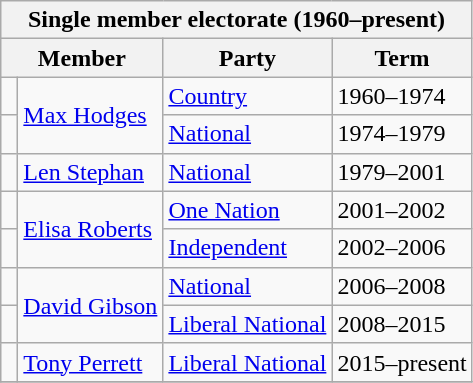<table class="wikitable">
<tr>
<th colspan="4">Single member electorate (1960–present)</th>
</tr>
<tr>
<th colspan="2">Member</th>
<th>Party</th>
<th>Term</th>
</tr>
<tr>
<td> </td>
<td rowspan="2"><a href='#'>Max Hodges</a></td>
<td><a href='#'>Country</a></td>
<td>1960–1974</td>
</tr>
<tr>
<td> </td>
<td><a href='#'>National</a></td>
<td>1974–1979</td>
</tr>
<tr>
<td> </td>
<td><a href='#'>Len Stephan</a></td>
<td><a href='#'>National</a></td>
<td>1979–2001</td>
</tr>
<tr>
<td> </td>
<td rowspan="2"><a href='#'>Elisa Roberts</a></td>
<td><a href='#'>One Nation</a></td>
<td>2001–2002</td>
</tr>
<tr>
<td> </td>
<td><a href='#'>Independent</a></td>
<td>2002–2006</td>
</tr>
<tr>
<td> </td>
<td rowspan="2"><a href='#'>David Gibson</a></td>
<td><a href='#'>National</a></td>
<td>2006–2008</td>
</tr>
<tr>
<td> </td>
<td><a href='#'>Liberal National</a></td>
<td>2008–2015</td>
</tr>
<tr>
<td> </td>
<td><a href='#'>Tony Perrett</a></td>
<td><a href='#'>Liberal National</a></td>
<td>2015–present</td>
</tr>
<tr>
</tr>
</table>
